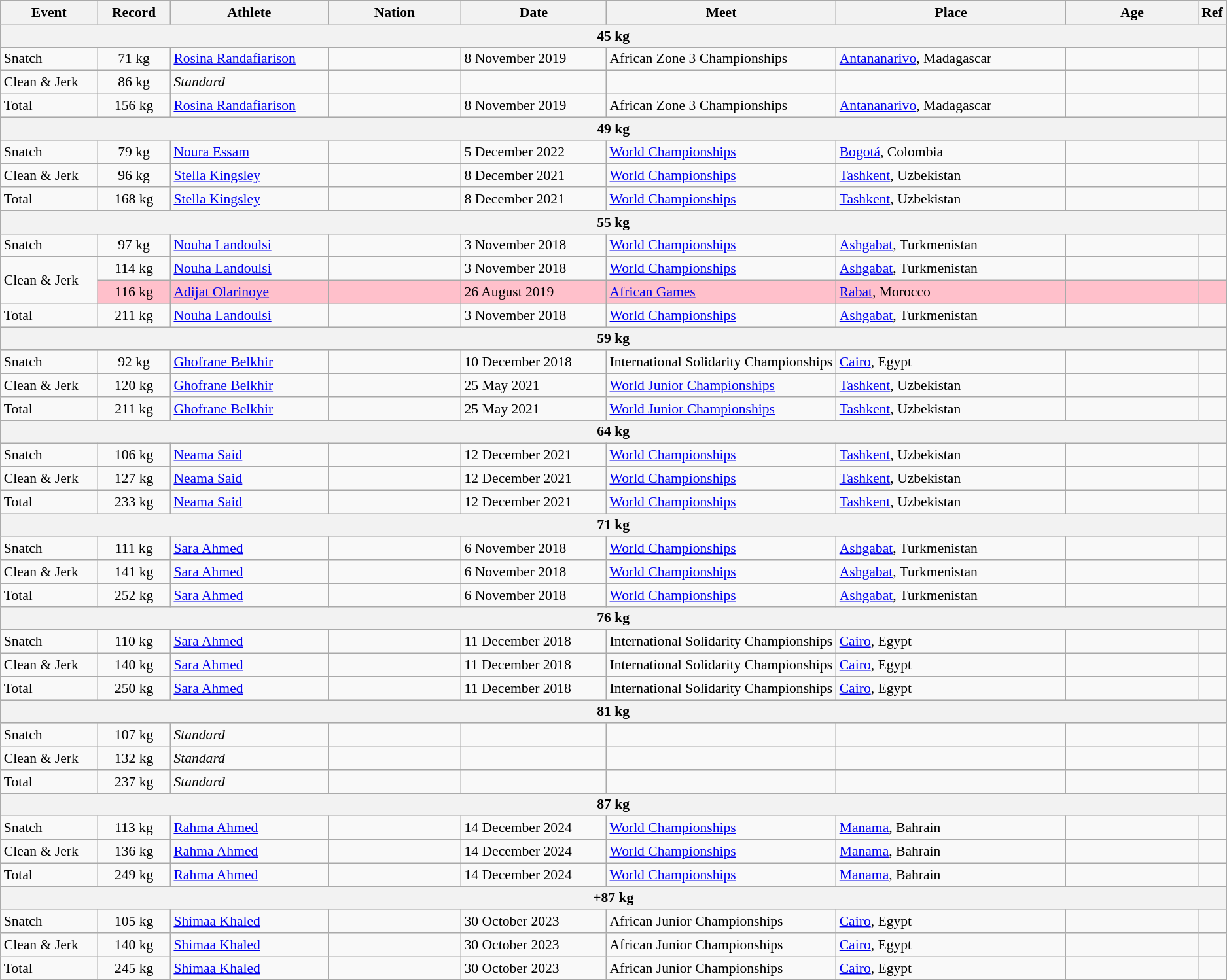<table class="wikitable" style="font-size:90%;">
<tr>
<th width="8%">Event</th>
<th width="6%">Record</th>
<th width="13%">Athlete</th>
<th width="11%">Nation</th>
<th width="12%">Date</th>
<th width="19%">Meet</th>
<th width="19%">Place</th>
<th width="11%">Age</th>
<th>Ref</th>
</tr>
<tr bgcolor="#DDDDDD">
<th colspan=9>45 kg</th>
</tr>
<tr>
<td>Snatch</td>
<td align=center>71 kg</td>
<td><a href='#'>Rosina Randafiarison</a></td>
<td></td>
<td>8 November 2019</td>
<td>African Zone 3 Championships</td>
<td><a href='#'>Antananarivo</a>, Madagascar</td>
<td></td>
<td></td>
</tr>
<tr>
<td>Clean & Jerk</td>
<td align=center>86 kg</td>
<td><em>Standard</em></td>
<td></td>
<td></td>
<td></td>
<td></td>
<td></td>
<td></td>
</tr>
<tr>
<td>Total</td>
<td align=center>156 kg</td>
<td><a href='#'>Rosina Randafiarison</a></td>
<td></td>
<td>8 November 2019</td>
<td>African Zone 3 Championships</td>
<td><a href='#'>Antananarivo</a>, Madagascar</td>
<td></td>
<td></td>
</tr>
<tr bgcolor="#DDDDDD">
<th colspan=9>49 kg</th>
</tr>
<tr>
<td>Snatch</td>
<td align=center>79 kg</td>
<td><a href='#'>Noura Essam</a></td>
<td></td>
<td>5 December 2022</td>
<td><a href='#'>World Championships</a></td>
<td><a href='#'>Bogotá</a>, Colombia</td>
<td></td>
<td></td>
</tr>
<tr>
<td>Clean & Jerk</td>
<td align=center>96 kg</td>
<td><a href='#'>Stella Kingsley</a></td>
<td></td>
<td>8 December 2021</td>
<td><a href='#'>World Championships</a></td>
<td><a href='#'>Tashkent</a>, Uzbekistan</td>
<td></td>
<td></td>
</tr>
<tr>
<td>Total</td>
<td align=center>168 kg</td>
<td><a href='#'>Stella Kingsley</a></td>
<td></td>
<td>8 December 2021</td>
<td><a href='#'>World Championships</a></td>
<td><a href='#'>Tashkent</a>, Uzbekistan</td>
<td></td>
<td></td>
</tr>
<tr bgcolor="#DDDDDD">
<th colspan=9>55 kg</th>
</tr>
<tr>
<td>Snatch</td>
<td align=center>97 kg</td>
<td><a href='#'>Nouha Landoulsi</a></td>
<td></td>
<td>3 November 2018</td>
<td><a href='#'>World Championships</a></td>
<td><a href='#'>Ashgabat</a>, Turkmenistan</td>
<td></td>
<td></td>
</tr>
<tr>
<td rowspan=2>Clean & Jerk</td>
<td align=center>114 kg</td>
<td><a href='#'>Nouha Landoulsi</a></td>
<td></td>
<td>3 November 2018</td>
<td><a href='#'>World Championships</a></td>
<td><a href='#'>Ashgabat</a>, Turkmenistan</td>
<td></td>
<td></td>
</tr>
<tr bgcolor=pink>
<td align=center>116 kg</td>
<td><a href='#'>Adijat Olarinoye</a></td>
<td></td>
<td>26 August 2019</td>
<td><a href='#'>African Games</a></td>
<td><a href='#'>Rabat</a>, Morocco</td>
<td></td>
<td></td>
</tr>
<tr>
<td>Total</td>
<td align=center>211 kg</td>
<td><a href='#'>Nouha Landoulsi</a></td>
<td></td>
<td>3 November 2018</td>
<td><a href='#'>World Championships</a></td>
<td><a href='#'>Ashgabat</a>, Turkmenistan</td>
<td></td>
<td></td>
</tr>
<tr bgcolor="#DDDDDD">
<th colspan=9>59 kg</th>
</tr>
<tr>
<td>Snatch</td>
<td align=center>92 kg</td>
<td><a href='#'>Ghofrane Belkhir</a></td>
<td></td>
<td>10 December 2018</td>
<td>International Solidarity Championships</td>
<td><a href='#'>Cairo</a>, Egypt</td>
<td></td>
<td></td>
</tr>
<tr>
<td>Clean & Jerk</td>
<td align=center>120 kg</td>
<td><a href='#'>Ghofrane Belkhir</a></td>
<td></td>
<td>25 May 2021</td>
<td><a href='#'>World Junior Championships</a></td>
<td><a href='#'>Tashkent</a>, Uzbekistan</td>
<td></td>
<td></td>
</tr>
<tr>
<td>Total</td>
<td align=center>211 kg</td>
<td><a href='#'>Ghofrane Belkhir</a></td>
<td></td>
<td>25 May 2021</td>
<td><a href='#'>World Junior Championships</a></td>
<td><a href='#'>Tashkent</a>, Uzbekistan</td>
<td></td>
<td></td>
</tr>
<tr bgcolor="#DDDDDD">
<th colspan=9>64 kg</th>
</tr>
<tr>
<td>Snatch</td>
<td align=center>106 kg</td>
<td><a href='#'>Neama Said</a></td>
<td></td>
<td>12 December 2021</td>
<td><a href='#'>World Championships</a></td>
<td><a href='#'>Tashkent</a>, Uzbekistan</td>
<td></td>
<td></td>
</tr>
<tr>
<td>Clean & Jerk</td>
<td align=center>127 kg</td>
<td><a href='#'>Neama Said</a></td>
<td></td>
<td>12 December 2021</td>
<td><a href='#'>World Championships</a></td>
<td><a href='#'>Tashkent</a>, Uzbekistan</td>
<td></td>
<td></td>
</tr>
<tr>
<td>Total</td>
<td align=center>233 kg</td>
<td><a href='#'>Neama Said</a></td>
<td></td>
<td>12 December 2021</td>
<td><a href='#'>World Championships</a></td>
<td><a href='#'>Tashkent</a>, Uzbekistan</td>
<td></td>
<td></td>
</tr>
<tr bgcolor="#DDDDDD">
<th colspan=9>71 kg</th>
</tr>
<tr>
<td>Snatch</td>
<td align=center>111 kg</td>
<td><a href='#'>Sara Ahmed</a></td>
<td></td>
<td>6 November 2018</td>
<td><a href='#'>World Championships</a></td>
<td><a href='#'>Ashgabat</a>, Turkmenistan</td>
<td></td>
<td></td>
</tr>
<tr>
<td>Clean & Jerk</td>
<td align=center>141 kg</td>
<td><a href='#'>Sara Ahmed</a></td>
<td></td>
<td>6 November 2018</td>
<td><a href='#'>World Championships</a></td>
<td><a href='#'>Ashgabat</a>, Turkmenistan</td>
<td></td>
<td></td>
</tr>
<tr>
<td>Total</td>
<td align=center>252 kg</td>
<td><a href='#'>Sara Ahmed</a></td>
<td></td>
<td>6 November 2018</td>
<td><a href='#'>World Championships</a></td>
<td><a href='#'>Ashgabat</a>, Turkmenistan</td>
<td></td>
<td></td>
</tr>
<tr bgcolor="#DDDDDD">
<th colspan=9>76 kg</th>
</tr>
<tr>
<td>Snatch</td>
<td align=center>110 kg</td>
<td><a href='#'>Sara Ahmed</a></td>
<td></td>
<td>11 December 2018</td>
<td>International Solidarity Championships</td>
<td><a href='#'>Cairo</a>, Egypt</td>
<td></td>
<td></td>
</tr>
<tr>
<td>Clean & Jerk</td>
<td align=center>140 kg</td>
<td><a href='#'>Sara Ahmed</a></td>
<td></td>
<td>11 December 2018</td>
<td>International Solidarity Championships</td>
<td><a href='#'>Cairo</a>, Egypt</td>
<td></td>
<td></td>
</tr>
<tr>
<td>Total</td>
<td align=center>250 kg</td>
<td><a href='#'>Sara Ahmed</a></td>
<td></td>
<td>11 December 2018</td>
<td>International Solidarity Championships</td>
<td><a href='#'>Cairo</a>, Egypt</td>
<td></td>
<td></td>
</tr>
<tr bgcolor="#DDDDDD">
<th colspan=9>81 kg</th>
</tr>
<tr>
<td>Snatch</td>
<td align=center>107 kg</td>
<td><em>Standard</em></td>
<td></td>
<td></td>
<td></td>
<td></td>
<td></td>
<td></td>
</tr>
<tr>
<td>Clean & Jerk</td>
<td align=center>132 kg</td>
<td><em>Standard</em></td>
<td></td>
<td></td>
<td></td>
<td></td>
<td></td>
<td></td>
</tr>
<tr>
<td>Total</td>
<td align=center>237 kg</td>
<td><em>Standard</em></td>
<td></td>
<td></td>
<td></td>
<td></td>
<td></td>
<td></td>
</tr>
<tr bgcolor="#DDDDDD">
<th colspan=9>87 kg</th>
</tr>
<tr>
<td>Snatch</td>
<td align=center>113 kg</td>
<td><a href='#'>Rahma Ahmed</a></td>
<td></td>
<td>14 December 2024</td>
<td><a href='#'>World Championships</a></td>
<td><a href='#'>Manama</a>, Bahrain</td>
<td></td>
<td></td>
</tr>
<tr>
<td>Clean & Jerk</td>
<td align=center>136 kg</td>
<td><a href='#'>Rahma Ahmed</a></td>
<td></td>
<td>14 December 2024</td>
<td><a href='#'>World Championships</a></td>
<td><a href='#'>Manama</a>, Bahrain</td>
<td></td>
<td></td>
</tr>
<tr>
<td>Total</td>
<td align=center>249 kg</td>
<td><a href='#'>Rahma Ahmed</a></td>
<td></td>
<td>14 December 2024</td>
<td><a href='#'>World Championships</a></td>
<td><a href='#'>Manama</a>, Bahrain</td>
<td></td>
<td></td>
</tr>
<tr bgcolor="#DDDDDD">
<th colspan=9>+87 kg</th>
</tr>
<tr>
<td>Snatch</td>
<td align=center>105 kg</td>
<td><a href='#'>Shimaa Khaled</a></td>
<td></td>
<td>30 October 2023</td>
<td>African Junior Championships</td>
<td><a href='#'>Cairo</a>, Egypt</td>
<td></td>
<td></td>
</tr>
<tr>
<td>Clean & Jerk</td>
<td align=center>140 kg</td>
<td><a href='#'>Shimaa Khaled</a></td>
<td></td>
<td>30 October 2023</td>
<td>African Junior Championships</td>
<td><a href='#'>Cairo</a>, Egypt</td>
<td></td>
<td></td>
</tr>
<tr>
<td>Total</td>
<td align=center>245 kg</td>
<td><a href='#'>Shimaa Khaled</a></td>
<td></td>
<td>30 October 2023</td>
<td>African Junior Championships</td>
<td><a href='#'>Cairo</a>, Egypt</td>
<td></td>
<td></td>
</tr>
</table>
